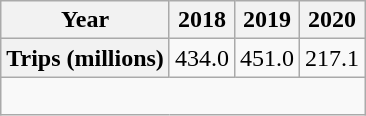<table class="wikitable">
<tr>
<th>Year</th>
<th>2018</th>
<th>2019</th>
<th>2020</th>
</tr>
<tr>
<th>Trips (millions)</th>
<td>434.0</td>
<td>451.0</td>
<td>217.1</td>
</tr>
<tr>
<td colspan="6"><br></td>
</tr>
</table>
